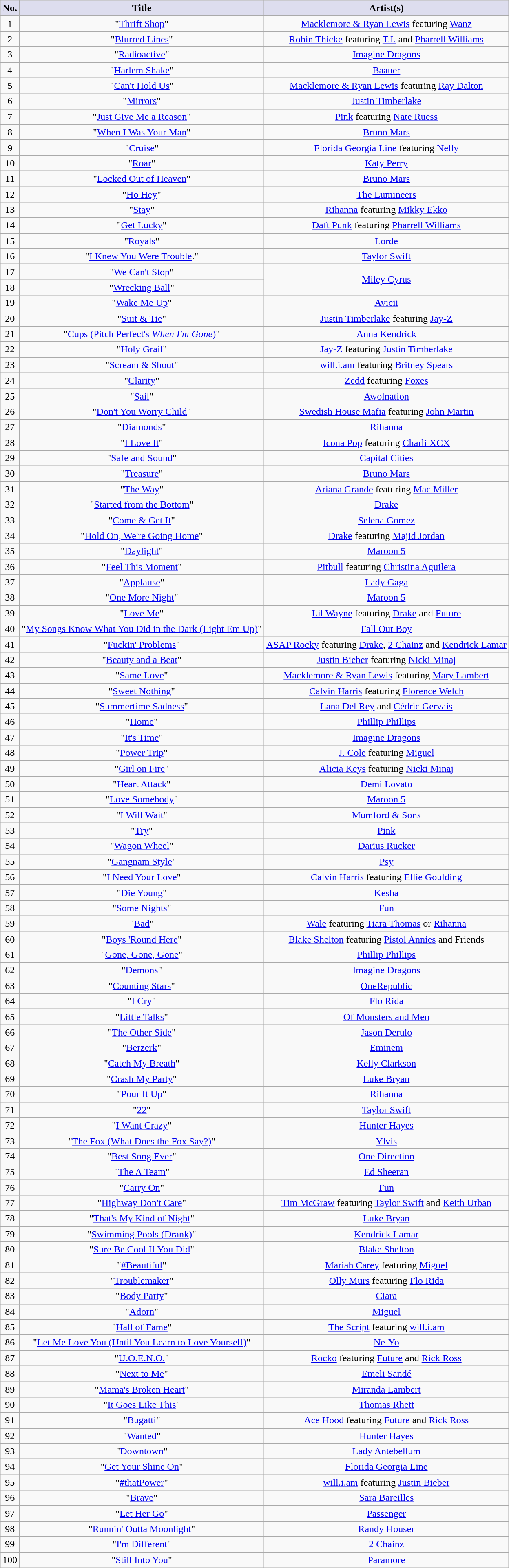<table class="wikitable sortable" style="text-align: center">
<tr>
<th scope="col" style="background:#dde;">No.</th>
<th scope="col" style="background:#dde;">Title</th>
<th scope="col" style="background:#dde;">Artist(s)</th>
</tr>
<tr>
<td>1</td>
<td>"<a href='#'>Thrift Shop</a>"</td>
<td><a href='#'>Macklemore & Ryan Lewis</a> featuring <a href='#'>Wanz</a></td>
</tr>
<tr>
<td>2</td>
<td>"<a href='#'>Blurred Lines</a>"</td>
<td><a href='#'>Robin Thicke</a> featuring <a href='#'>T.I.</a> and <a href='#'>Pharrell Williams</a></td>
</tr>
<tr>
<td>3</td>
<td>"<a href='#'>Radioactive</a>"</td>
<td><a href='#'>Imagine Dragons</a></td>
</tr>
<tr>
<td>4</td>
<td>"<a href='#'>Harlem Shake</a>"</td>
<td><a href='#'>Baauer</a></td>
</tr>
<tr>
<td>5</td>
<td>"<a href='#'>Can't Hold Us</a>"</td>
<td><a href='#'>Macklemore & Ryan Lewis</a> featuring <a href='#'>Ray Dalton</a></td>
</tr>
<tr>
<td>6</td>
<td>"<a href='#'>Mirrors</a>"</td>
<td><a href='#'>Justin Timberlake</a></td>
</tr>
<tr>
<td>7</td>
<td>"<a href='#'>Just Give Me a Reason</a>"</td>
<td><a href='#'>Pink</a> featuring <a href='#'>Nate Ruess</a></td>
</tr>
<tr>
<td>8</td>
<td>"<a href='#'>When I Was Your Man</a>"</td>
<td><a href='#'>Bruno Mars</a></td>
</tr>
<tr>
<td>9</td>
<td>"<a href='#'>Cruise</a>"</td>
<td><a href='#'>Florida Georgia Line</a> featuring <a href='#'>Nelly</a></td>
</tr>
<tr>
<td>10</td>
<td>"<a href='#'>Roar</a>"</td>
<td><a href='#'>Katy Perry</a></td>
</tr>
<tr>
<td>11</td>
<td>"<a href='#'>Locked Out of Heaven</a>"</td>
<td><a href='#'>Bruno Mars</a></td>
</tr>
<tr>
<td>12</td>
<td>"<a href='#'>Ho Hey</a>"</td>
<td><a href='#'>The Lumineers</a></td>
</tr>
<tr>
<td>13</td>
<td>"<a href='#'>Stay</a>"</td>
<td><a href='#'>Rihanna</a> featuring <a href='#'>Mikky Ekko</a></td>
</tr>
<tr>
<td>14</td>
<td>"<a href='#'>Get Lucky</a>"</td>
<td><a href='#'>Daft Punk</a> featuring <a href='#'>Pharrell Williams</a></td>
</tr>
<tr>
<td>15</td>
<td>"<a href='#'>Royals</a>"</td>
<td><a href='#'>Lorde</a></td>
</tr>
<tr>
<td>16</td>
<td>"<a href='#'>I Knew You Were Trouble</a>."</td>
<td><a href='#'>Taylor Swift</a></td>
</tr>
<tr>
<td>17</td>
<td>"<a href='#'>We Can't Stop</a>"</td>
<td rowspan="2"><a href='#'>Miley Cyrus</a></td>
</tr>
<tr>
<td>18</td>
<td>"<a href='#'>Wrecking Ball</a>"</td>
</tr>
<tr>
<td>19</td>
<td>"<a href='#'>Wake Me Up</a>"</td>
<td><a href='#'>Avicii</a></td>
</tr>
<tr>
<td>20</td>
<td>"<a href='#'>Suit & Tie</a>"</td>
<td><a href='#'>Justin Timberlake</a> featuring <a href='#'>Jay-Z</a></td>
</tr>
<tr>
<td>21</td>
<td>"<a href='#'>Cups (Pitch Perfect's <em>When I'm Gone</em>)</a>"</td>
<td><a href='#'>Anna Kendrick</a></td>
</tr>
<tr>
<td>22</td>
<td>"<a href='#'>Holy Grail</a>"</td>
<td><a href='#'>Jay-Z</a> featuring <a href='#'>Justin Timberlake</a></td>
</tr>
<tr>
<td>23</td>
<td>"<a href='#'>Scream & Shout</a>"</td>
<td><a href='#'>will.i.am</a> featuring <a href='#'>Britney Spears</a></td>
</tr>
<tr>
<td>24</td>
<td>"<a href='#'>Clarity</a>"</td>
<td><a href='#'>Zedd</a> featuring <a href='#'>Foxes</a></td>
</tr>
<tr>
<td>25</td>
<td>"<a href='#'>Sail</a>"</td>
<td><a href='#'>Awolnation</a></td>
</tr>
<tr>
<td>26</td>
<td>"<a href='#'>Don't You Worry Child</a>"</td>
<td><a href='#'>Swedish House Mafia</a> featuring <a href='#'>John Martin</a></td>
</tr>
<tr>
<td>27</td>
<td>"<a href='#'>Diamonds</a>"</td>
<td><a href='#'>Rihanna</a></td>
</tr>
<tr>
<td>28</td>
<td>"<a href='#'>I Love It</a>"</td>
<td><a href='#'>Icona Pop</a> featuring <a href='#'>Charli XCX</a></td>
</tr>
<tr>
<td>29</td>
<td>"<a href='#'>Safe and Sound</a>"</td>
<td><a href='#'>Capital Cities</a></td>
</tr>
<tr>
<td>30</td>
<td>"<a href='#'>Treasure</a>"</td>
<td><a href='#'>Bruno Mars</a></td>
</tr>
<tr>
<td>31</td>
<td>"<a href='#'>The Way</a>"</td>
<td><a href='#'>Ariana Grande</a> featuring <a href='#'>Mac Miller</a></td>
</tr>
<tr>
<td>32</td>
<td>"<a href='#'>Started from the Bottom</a>"</td>
<td><a href='#'>Drake</a></td>
</tr>
<tr>
<td>33</td>
<td>"<a href='#'>Come & Get It</a>"</td>
<td><a href='#'>Selena Gomez</a></td>
</tr>
<tr>
<td>34</td>
<td>"<a href='#'>Hold On, We're Going Home</a>"</td>
<td><a href='#'>Drake</a> featuring <a href='#'>Majid Jordan</a></td>
</tr>
<tr>
<td>35</td>
<td>"<a href='#'>Daylight</a>"</td>
<td><a href='#'>Maroon 5</a></td>
</tr>
<tr>
<td>36</td>
<td>"<a href='#'>Feel This Moment</a>"</td>
<td><a href='#'>Pitbull</a> featuring <a href='#'>Christina Aguilera</a></td>
</tr>
<tr>
<td>37</td>
<td>"<a href='#'>Applause</a>"</td>
<td><a href='#'>Lady Gaga</a></td>
</tr>
<tr>
<td>38</td>
<td>"<a href='#'>One More Night</a>"</td>
<td><a href='#'>Maroon 5</a></td>
</tr>
<tr>
<td>39</td>
<td>"<a href='#'>Love Me</a>"</td>
<td><a href='#'>Lil Wayne</a> featuring <a href='#'>Drake</a> and <a href='#'>Future</a></td>
</tr>
<tr>
<td>40</td>
<td>"<a href='#'>My Songs Know What You Did in the Dark (Light Em Up)</a>"</td>
<td><a href='#'>Fall Out Boy</a></td>
</tr>
<tr>
<td>41</td>
<td>"<a href='#'>Fuckin' Problems</a>"</td>
<td><a href='#'>ASAP Rocky</a> featuring <a href='#'>Drake</a>, <a href='#'>2 Chainz</a> and <a href='#'>Kendrick Lamar</a></td>
</tr>
<tr>
<td>42</td>
<td>"<a href='#'>Beauty and a Beat</a>"</td>
<td><a href='#'>Justin Bieber</a> featuring <a href='#'>Nicki Minaj</a></td>
</tr>
<tr>
<td>43</td>
<td>"<a href='#'>Same Love</a>"</td>
<td><a href='#'>Macklemore & Ryan Lewis</a> featuring <a href='#'>Mary Lambert</a></td>
</tr>
<tr>
<td>44</td>
<td>"<a href='#'>Sweet Nothing</a>"</td>
<td><a href='#'>Calvin Harris</a> featuring <a href='#'>Florence Welch</a></td>
</tr>
<tr>
<td>45</td>
<td>"<a href='#'>Summertime Sadness</a>"</td>
<td><a href='#'>Lana Del Rey</a> and <a href='#'>Cédric Gervais</a></td>
</tr>
<tr>
<td>46</td>
<td>"<a href='#'>Home</a>"</td>
<td><a href='#'>Phillip Phillips</a></td>
</tr>
<tr>
<td>47</td>
<td>"<a href='#'>It's Time</a>"</td>
<td><a href='#'>Imagine Dragons</a></td>
</tr>
<tr>
<td>48</td>
<td>"<a href='#'>Power Trip</a>"</td>
<td><a href='#'>J. Cole</a> featuring <a href='#'>Miguel</a></td>
</tr>
<tr>
<td>49</td>
<td>"<a href='#'>Girl on Fire</a>"</td>
<td><a href='#'>Alicia Keys</a> featuring <a href='#'>Nicki Minaj</a></td>
</tr>
<tr>
<td>50</td>
<td>"<a href='#'>Heart Attack</a>"</td>
<td><a href='#'>Demi Lovato</a></td>
</tr>
<tr>
<td>51</td>
<td>"<a href='#'>Love Somebody</a>"</td>
<td><a href='#'>Maroon 5</a></td>
</tr>
<tr>
<td>52</td>
<td>"<a href='#'>I Will Wait</a>"</td>
<td><a href='#'>Mumford & Sons</a></td>
</tr>
<tr>
<td>53</td>
<td>"<a href='#'>Try</a>"</td>
<td><a href='#'>Pink</a></td>
</tr>
<tr>
<td>54</td>
<td>"<a href='#'>Wagon Wheel</a>"</td>
<td><a href='#'>Darius Rucker</a></td>
</tr>
<tr>
<td>55</td>
<td>"<a href='#'>Gangnam Style</a>"</td>
<td><a href='#'>Psy</a></td>
</tr>
<tr>
<td>56</td>
<td>"<a href='#'>I Need Your Love</a>"</td>
<td><a href='#'>Calvin Harris</a> featuring <a href='#'>Ellie Goulding</a></td>
</tr>
<tr>
<td>57</td>
<td>"<a href='#'>Die Young</a>"</td>
<td><a href='#'>Kesha</a></td>
</tr>
<tr>
<td>58</td>
<td>"<a href='#'>Some Nights</a>"</td>
<td><a href='#'>Fun</a></td>
</tr>
<tr>
<td>59</td>
<td>"<a href='#'>Bad</a>"</td>
<td><a href='#'>Wale</a> featuring <a href='#'>Tiara Thomas</a> or <a href='#'>Rihanna</a></td>
</tr>
<tr>
<td>60</td>
<td>"<a href='#'>Boys 'Round Here</a>"</td>
<td><a href='#'>Blake Shelton</a> featuring <a href='#'>Pistol Annies</a> and Friends</td>
</tr>
<tr>
<td>61</td>
<td>"<a href='#'>Gone, Gone, Gone</a>"</td>
<td><a href='#'>Phillip Phillips</a></td>
</tr>
<tr>
<td>62</td>
<td>"<a href='#'>Demons</a>"</td>
<td><a href='#'>Imagine Dragons</a></td>
</tr>
<tr>
<td>63</td>
<td>"<a href='#'>Counting Stars</a>"</td>
<td><a href='#'>OneRepublic</a></td>
</tr>
<tr>
<td>64</td>
<td>"<a href='#'>I Cry</a>"</td>
<td><a href='#'>Flo Rida</a></td>
</tr>
<tr>
<td>65</td>
<td>"<a href='#'>Little Talks</a>"</td>
<td><a href='#'>Of Monsters and Men</a></td>
</tr>
<tr>
<td>66</td>
<td>"<a href='#'>The Other Side</a>"</td>
<td><a href='#'>Jason Derulo</a></td>
</tr>
<tr>
<td>67</td>
<td>"<a href='#'>Berzerk</a>"</td>
<td><a href='#'>Eminem</a></td>
</tr>
<tr>
<td>68</td>
<td>"<a href='#'>Catch My Breath</a>"</td>
<td><a href='#'>Kelly Clarkson</a></td>
</tr>
<tr>
<td>69</td>
<td>"<a href='#'>Crash My Party</a>"</td>
<td><a href='#'>Luke Bryan</a></td>
</tr>
<tr>
<td>70</td>
<td>"<a href='#'>Pour It Up</a>"</td>
<td><a href='#'>Rihanna</a></td>
</tr>
<tr>
<td>71</td>
<td>"<a href='#'>22</a>"</td>
<td><a href='#'>Taylor Swift</a></td>
</tr>
<tr>
<td>72</td>
<td>"<a href='#'>I Want Crazy</a>"</td>
<td><a href='#'>Hunter Hayes</a></td>
</tr>
<tr>
<td>73</td>
<td>"<a href='#'>The Fox (What Does the Fox Say?)</a>"</td>
<td><a href='#'>Ylvis</a></td>
</tr>
<tr>
<td>74</td>
<td>"<a href='#'>Best Song Ever</a>"</td>
<td><a href='#'>One Direction</a></td>
</tr>
<tr>
<td>75</td>
<td>"<a href='#'>The A Team</a>"</td>
<td><a href='#'>Ed Sheeran</a></td>
</tr>
<tr>
<td>76</td>
<td>"<a href='#'>Carry On</a>"</td>
<td><a href='#'>Fun</a></td>
</tr>
<tr>
<td>77</td>
<td>"<a href='#'>Highway Don't Care</a>"</td>
<td><a href='#'>Tim McGraw</a> featuring <a href='#'>Taylor Swift</a> and <a href='#'>Keith Urban</a></td>
</tr>
<tr>
<td>78</td>
<td>"<a href='#'>That's My Kind of Night</a>"</td>
<td><a href='#'>Luke Bryan</a></td>
</tr>
<tr>
<td>79</td>
<td>"<a href='#'>Swimming Pools (Drank)</a>"</td>
<td><a href='#'>Kendrick Lamar</a></td>
</tr>
<tr>
<td>80</td>
<td>"<a href='#'>Sure Be Cool If You Did</a>"</td>
<td><a href='#'>Blake Shelton</a></td>
</tr>
<tr>
<td>81</td>
<td>"<a href='#'>#Beautiful</a>"</td>
<td><a href='#'>Mariah Carey</a> featuring <a href='#'>Miguel</a></td>
</tr>
<tr>
<td>82</td>
<td>"<a href='#'>Troublemaker</a>"</td>
<td><a href='#'>Olly Murs</a> featuring <a href='#'>Flo Rida</a></td>
</tr>
<tr>
<td>83</td>
<td>"<a href='#'>Body Party</a>"</td>
<td><a href='#'>Ciara</a></td>
</tr>
<tr>
<td>84</td>
<td>"<a href='#'>Adorn</a>"</td>
<td><a href='#'>Miguel</a></td>
</tr>
<tr>
<td>85</td>
<td>"<a href='#'>Hall of Fame</a>"</td>
<td><a href='#'>The Script</a> featuring <a href='#'>will.i.am</a></td>
</tr>
<tr>
<td>86</td>
<td>"<a href='#'>Let Me Love You (Until You Learn to Love Yourself)</a>"</td>
<td><a href='#'>Ne-Yo</a></td>
</tr>
<tr>
<td>87</td>
<td>"<a href='#'>U.O.E.N.O.</a>"</td>
<td><a href='#'>Rocko</a> featuring <a href='#'>Future</a> and <a href='#'>Rick Ross</a></td>
</tr>
<tr>
<td>88</td>
<td>"<a href='#'>Next to Me</a>"</td>
<td><a href='#'>Emeli Sandé</a></td>
</tr>
<tr>
<td>89</td>
<td>"<a href='#'>Mama's Broken Heart</a>"</td>
<td><a href='#'>Miranda Lambert</a></td>
</tr>
<tr>
<td>90</td>
<td>"<a href='#'>It Goes Like This</a>"</td>
<td><a href='#'>Thomas Rhett</a></td>
</tr>
<tr>
<td>91</td>
<td>"<a href='#'>Bugatti</a>"</td>
<td><a href='#'>Ace Hood</a> featuring <a href='#'>Future</a> and <a href='#'>Rick Ross</a></td>
</tr>
<tr>
<td>92</td>
<td>"<a href='#'>Wanted</a>"</td>
<td><a href='#'>Hunter Hayes</a></td>
</tr>
<tr>
<td>93</td>
<td>"<a href='#'>Downtown</a>"</td>
<td><a href='#'>Lady Antebellum</a></td>
</tr>
<tr>
<td>94</td>
<td>"<a href='#'>Get Your Shine On</a>"</td>
<td><a href='#'>Florida Georgia Line</a></td>
</tr>
<tr>
<td>95</td>
<td>"<a href='#'>#thatPower</a>"</td>
<td><a href='#'>will.i.am</a> featuring <a href='#'>Justin Bieber</a></td>
</tr>
<tr>
<td>96</td>
<td>"<a href='#'>Brave</a>"</td>
<td><a href='#'>Sara Bareilles</a></td>
</tr>
<tr>
<td>97</td>
<td>"<a href='#'>Let Her Go</a>"</td>
<td><a href='#'>Passenger</a></td>
</tr>
<tr>
<td>98</td>
<td>"<a href='#'>Runnin' Outta Moonlight</a>"</td>
<td><a href='#'>Randy Houser</a></td>
</tr>
<tr>
<td>99</td>
<td>"<a href='#'>I'm Different</a>"</td>
<td><a href='#'>2 Chainz</a></td>
</tr>
<tr>
<td>100</td>
<td>"<a href='#'>Still Into You</a>"</td>
<td><a href='#'>Paramore</a></td>
</tr>
</table>
